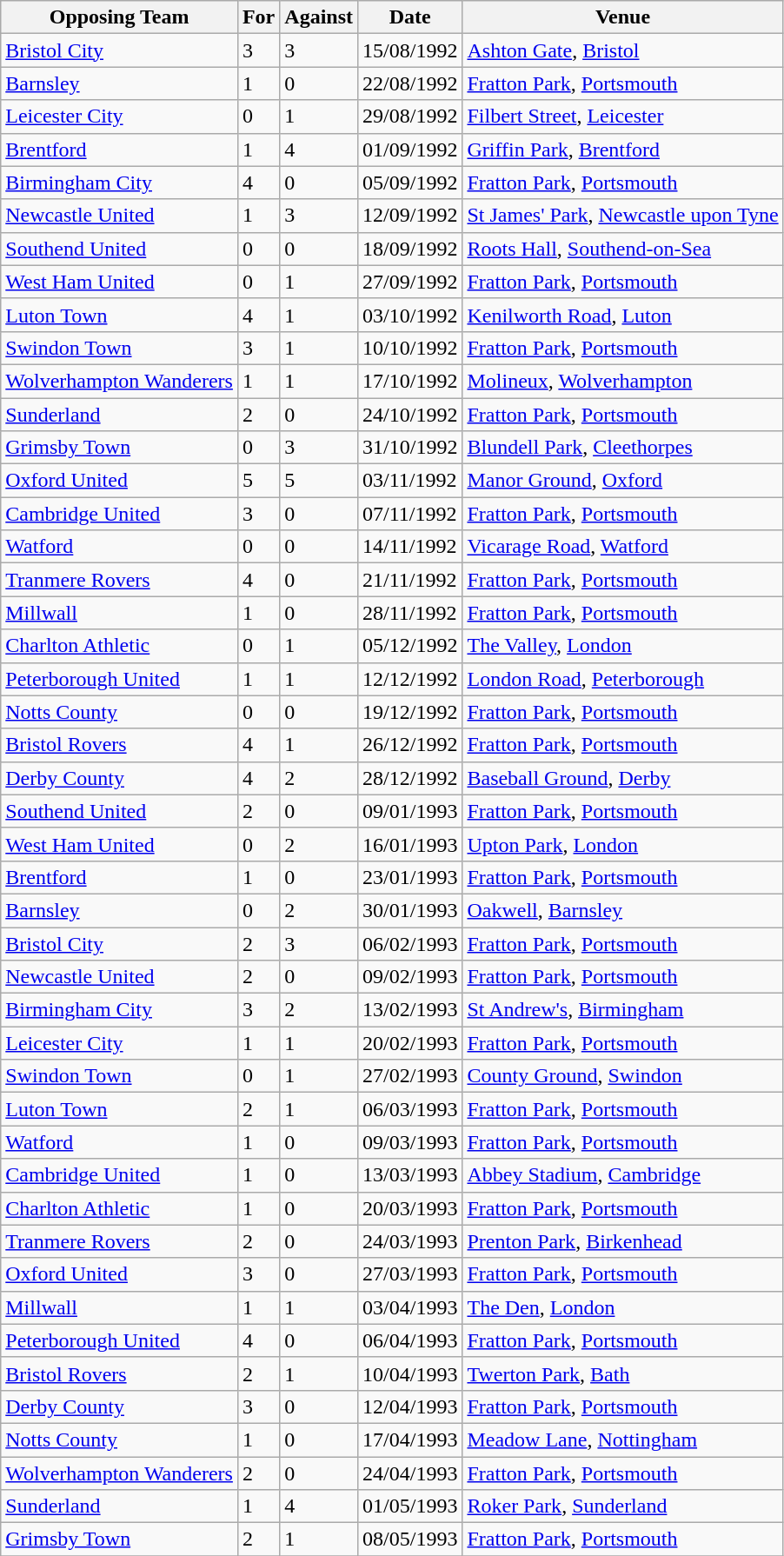<table class="wikitable sortable">
<tr>
<th>Opposing Team</th>
<th>For</th>
<th>Against</th>
<th>Date</th>
<th>Venue</th>
</tr>
<tr>
<td><a href='#'>Bristol City</a></td>
<td>3</td>
<td>3</td>
<td>15/08/1992</td>
<td><a href='#'>Ashton Gate</a>, <a href='#'>Bristol</a></td>
</tr>
<tr>
<td><a href='#'>Barnsley</a></td>
<td>1</td>
<td>0</td>
<td>22/08/1992</td>
<td><a href='#'>Fratton Park</a>, <a href='#'>Portsmouth</a></td>
</tr>
<tr>
<td><a href='#'>Leicester City</a></td>
<td>0</td>
<td>1</td>
<td>29/08/1992</td>
<td><a href='#'>Filbert Street</a>, <a href='#'>Leicester</a></td>
</tr>
<tr>
<td><a href='#'>Brentford</a></td>
<td>1</td>
<td>4</td>
<td>01/09/1992</td>
<td><a href='#'>Griffin Park</a>, <a href='#'>Brentford</a></td>
</tr>
<tr>
<td><a href='#'>Birmingham City</a></td>
<td>4</td>
<td>0</td>
<td>05/09/1992</td>
<td><a href='#'>Fratton Park</a>, <a href='#'>Portsmouth</a></td>
</tr>
<tr>
<td><a href='#'>Newcastle United</a></td>
<td>1</td>
<td>3</td>
<td>12/09/1992</td>
<td><a href='#'>St James' Park</a>, <a href='#'>Newcastle upon Tyne</a></td>
</tr>
<tr>
<td><a href='#'>Southend United</a></td>
<td>0</td>
<td>0</td>
<td>18/09/1992</td>
<td><a href='#'>Roots Hall</a>, <a href='#'>Southend-on-Sea</a></td>
</tr>
<tr>
<td><a href='#'>West Ham United</a></td>
<td>0</td>
<td>1</td>
<td>27/09/1992</td>
<td><a href='#'>Fratton Park</a>, <a href='#'>Portsmouth</a></td>
</tr>
<tr>
<td><a href='#'>Luton Town</a></td>
<td>4</td>
<td>1</td>
<td>03/10/1992</td>
<td><a href='#'>Kenilworth Road</a>, <a href='#'>Luton</a></td>
</tr>
<tr>
<td><a href='#'>Swindon Town</a></td>
<td>3</td>
<td>1</td>
<td>10/10/1992</td>
<td><a href='#'>Fratton Park</a>, <a href='#'>Portsmouth</a></td>
</tr>
<tr>
<td><a href='#'>Wolverhampton Wanderers</a></td>
<td>1</td>
<td>1</td>
<td>17/10/1992</td>
<td><a href='#'>Molineux</a>, <a href='#'>Wolverhampton</a></td>
</tr>
<tr>
<td><a href='#'>Sunderland</a></td>
<td>2</td>
<td>0</td>
<td>24/10/1992</td>
<td><a href='#'>Fratton Park</a>, <a href='#'>Portsmouth</a></td>
</tr>
<tr>
<td><a href='#'>Grimsby Town</a></td>
<td>0</td>
<td>3</td>
<td>31/10/1992</td>
<td><a href='#'>Blundell Park</a>, <a href='#'>Cleethorpes</a></td>
</tr>
<tr>
<td><a href='#'>Oxford United</a></td>
<td>5</td>
<td>5</td>
<td>03/11/1992</td>
<td><a href='#'>Manor Ground</a>, <a href='#'>Oxford</a></td>
</tr>
<tr>
<td><a href='#'>Cambridge United</a></td>
<td>3</td>
<td>0</td>
<td>07/11/1992</td>
<td><a href='#'>Fratton Park</a>, <a href='#'>Portsmouth</a></td>
</tr>
<tr>
<td><a href='#'>Watford</a></td>
<td>0</td>
<td>0</td>
<td>14/11/1992</td>
<td><a href='#'>Vicarage Road</a>, <a href='#'>Watford</a></td>
</tr>
<tr>
<td><a href='#'>Tranmere Rovers</a></td>
<td>4</td>
<td>0</td>
<td>21/11/1992</td>
<td><a href='#'>Fratton Park</a>, <a href='#'>Portsmouth</a></td>
</tr>
<tr>
<td><a href='#'>Millwall</a></td>
<td>1</td>
<td>0</td>
<td>28/11/1992</td>
<td><a href='#'>Fratton Park</a>, <a href='#'>Portsmouth</a></td>
</tr>
<tr>
<td><a href='#'>Charlton Athletic</a></td>
<td>0</td>
<td>1</td>
<td>05/12/1992</td>
<td><a href='#'>The Valley</a>, <a href='#'>London</a></td>
</tr>
<tr>
<td><a href='#'>Peterborough United</a></td>
<td>1</td>
<td>1</td>
<td>12/12/1992</td>
<td><a href='#'>London Road</a>, <a href='#'>Peterborough</a></td>
</tr>
<tr>
<td><a href='#'>Notts County</a></td>
<td>0</td>
<td>0</td>
<td>19/12/1992</td>
<td><a href='#'>Fratton Park</a>, <a href='#'>Portsmouth</a></td>
</tr>
<tr>
<td><a href='#'>Bristol Rovers</a></td>
<td>4</td>
<td>1</td>
<td>26/12/1992</td>
<td><a href='#'>Fratton Park</a>, <a href='#'>Portsmouth</a></td>
</tr>
<tr>
<td><a href='#'>Derby County</a></td>
<td>4</td>
<td>2</td>
<td>28/12/1992</td>
<td><a href='#'>Baseball Ground</a>, <a href='#'>Derby</a></td>
</tr>
<tr>
<td><a href='#'>Southend United</a></td>
<td>2</td>
<td>0</td>
<td>09/01/1993</td>
<td><a href='#'>Fratton Park</a>, <a href='#'>Portsmouth</a></td>
</tr>
<tr>
<td><a href='#'>West Ham United</a></td>
<td>0</td>
<td>2</td>
<td>16/01/1993</td>
<td><a href='#'>Upton Park</a>, <a href='#'>London</a></td>
</tr>
<tr>
<td><a href='#'>Brentford</a></td>
<td>1</td>
<td>0</td>
<td>23/01/1993</td>
<td><a href='#'>Fratton Park</a>, <a href='#'>Portsmouth</a></td>
</tr>
<tr>
<td><a href='#'>Barnsley</a></td>
<td>0</td>
<td>2</td>
<td>30/01/1993</td>
<td><a href='#'>Oakwell</a>, <a href='#'>Barnsley</a></td>
</tr>
<tr>
<td><a href='#'>Bristol City</a></td>
<td>2</td>
<td>3</td>
<td>06/02/1993</td>
<td><a href='#'>Fratton Park</a>, <a href='#'>Portsmouth</a></td>
</tr>
<tr>
<td><a href='#'>Newcastle United</a></td>
<td>2</td>
<td>0</td>
<td>09/02/1993</td>
<td><a href='#'>Fratton Park</a>, <a href='#'>Portsmouth</a></td>
</tr>
<tr>
<td><a href='#'>Birmingham City</a></td>
<td>3</td>
<td>2</td>
<td>13/02/1993</td>
<td><a href='#'>St Andrew's</a>, <a href='#'>Birmingham</a></td>
</tr>
<tr>
<td><a href='#'>Leicester City</a></td>
<td>1</td>
<td>1</td>
<td>20/02/1993</td>
<td><a href='#'>Fratton Park</a>, <a href='#'>Portsmouth</a></td>
</tr>
<tr>
<td><a href='#'>Swindon Town</a></td>
<td>0</td>
<td>1</td>
<td>27/02/1993</td>
<td><a href='#'>County Ground</a>, <a href='#'>Swindon</a></td>
</tr>
<tr>
<td><a href='#'>Luton Town</a></td>
<td>2</td>
<td>1</td>
<td>06/03/1993</td>
<td><a href='#'>Fratton Park</a>, <a href='#'>Portsmouth</a></td>
</tr>
<tr>
<td><a href='#'>Watford</a></td>
<td>1</td>
<td>0</td>
<td>09/03/1993</td>
<td><a href='#'>Fratton Park</a>, <a href='#'>Portsmouth</a></td>
</tr>
<tr>
<td><a href='#'>Cambridge United</a></td>
<td>1</td>
<td>0</td>
<td>13/03/1993</td>
<td><a href='#'>Abbey Stadium</a>, <a href='#'>Cambridge</a></td>
</tr>
<tr>
<td><a href='#'>Charlton Athletic</a></td>
<td>1</td>
<td>0</td>
<td>20/03/1993</td>
<td><a href='#'>Fratton Park</a>, <a href='#'>Portsmouth</a></td>
</tr>
<tr>
<td><a href='#'>Tranmere Rovers</a></td>
<td>2</td>
<td>0</td>
<td>24/03/1993</td>
<td><a href='#'>Prenton Park</a>, <a href='#'>Birkenhead</a></td>
</tr>
<tr>
<td><a href='#'>Oxford United</a></td>
<td>3</td>
<td>0</td>
<td>27/03/1993</td>
<td><a href='#'>Fratton Park</a>, <a href='#'>Portsmouth</a></td>
</tr>
<tr>
<td><a href='#'>Millwall</a></td>
<td>1</td>
<td>1</td>
<td>03/04/1993</td>
<td><a href='#'>The Den</a>, <a href='#'>London</a></td>
</tr>
<tr>
<td><a href='#'>Peterborough United</a></td>
<td>4</td>
<td>0</td>
<td>06/04/1993</td>
<td><a href='#'>Fratton Park</a>, <a href='#'>Portsmouth</a></td>
</tr>
<tr>
<td><a href='#'>Bristol Rovers</a></td>
<td>2</td>
<td>1</td>
<td>10/04/1993</td>
<td><a href='#'>Twerton Park</a>, <a href='#'>Bath</a></td>
</tr>
<tr>
<td><a href='#'>Derby County</a></td>
<td>3</td>
<td>0</td>
<td>12/04/1993</td>
<td><a href='#'>Fratton Park</a>, <a href='#'>Portsmouth</a></td>
</tr>
<tr>
<td><a href='#'>Notts County</a></td>
<td>1</td>
<td>0</td>
<td>17/04/1993</td>
<td><a href='#'>Meadow Lane</a>, <a href='#'>Nottingham</a></td>
</tr>
<tr>
<td><a href='#'>Wolverhampton Wanderers</a></td>
<td>2</td>
<td>0</td>
<td>24/04/1993</td>
<td><a href='#'>Fratton Park</a>, <a href='#'>Portsmouth</a></td>
</tr>
<tr>
<td><a href='#'>Sunderland</a></td>
<td>1</td>
<td>4</td>
<td>01/05/1993</td>
<td><a href='#'>Roker Park</a>, <a href='#'>Sunderland</a></td>
</tr>
<tr>
<td><a href='#'>Grimsby Town</a></td>
<td>2</td>
<td>1</td>
<td>08/05/1993</td>
<td><a href='#'>Fratton Park</a>, <a href='#'>Portsmouth</a></td>
</tr>
<tr>
</tr>
</table>
